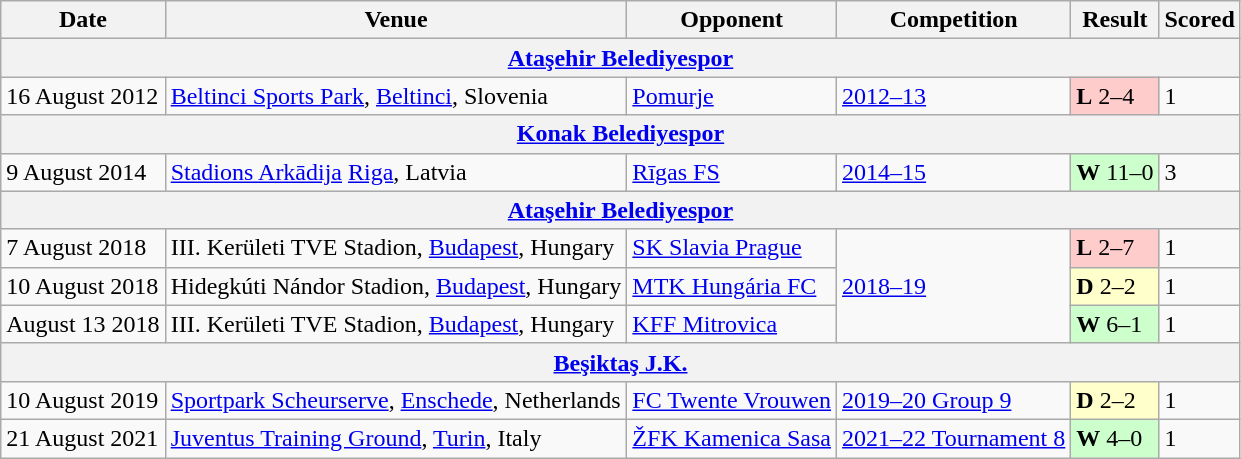<table class=wikitable>
<tr>
<th>Date</th>
<th>Venue</th>
<th>Opponent</th>
<th>Competition</th>
<th>Result</th>
<th>Scored</th>
</tr>
<tr>
<th colspan=6><a href='#'>Ataşehir Belediyespor</a></th>
</tr>
<tr>
<td>16 August 2012</td>
<td><a href='#'>Beltinci Sports Park</a>, <a href='#'>Beltinci</a>, Slovenia</td>
<td> <a href='#'>Pomurje</a></td>
<td><a href='#'>2012–13</a></td>
<td bgcolor=ffcccc><strong>L</strong> 2–4</td>
<td>1</td>
</tr>
<tr>
<th colspan=6><a href='#'>Konak Belediyespor</a></th>
</tr>
<tr>
<td>9 August 2014</td>
<td><a href='#'>Stadions Arkādija</a> <a href='#'>Riga</a>, Latvia</td>
<td> <a href='#'>Rīgas FS</a></td>
<td><a href='#'>2014–15</a></td>
<td bgcolor=ccffcc><strong>W</strong> 11–0</td>
<td>3</td>
</tr>
<tr>
<th colspan=6><a href='#'>Ataşehir Belediyespor</a></th>
</tr>
<tr [>
<td>7 August 2018</td>
<td>III. Kerületi TVE  Stadion, <a href='#'>Budapest</a>, Hungary</td>
<td> <a href='#'>SK Slavia Prague</a></td>
<td rowspan=3><a href='#'>2018–19</a></td>
<td bgcolor=ffcccc><strong>L</strong> 2–7</td>
<td>1</td>
</tr>
<tr>
<td>10 August 2018</td>
<td>Hidegkúti Nándor Stadion, <a href='#'>Budapest</a>, Hungary</td>
<td> <a href='#'>MTK Hungária FC</a></td>
<td bgcolor=ffffcc><strong>D</strong> 2–2</td>
<td>1</td>
</tr>
<tr>
<td>August 13 2018</td>
<td>III. Kerületi TVE  Stadion, <a href='#'>Budapest</a>, Hungary</td>
<td> <a href='#'>KFF Mitrovica</a></td>
<td bgcolor=ccffcc><strong>W</strong> 6–1</td>
<td>1</td>
</tr>
<tr>
<th colspan=6><a href='#'>Beşiktaş J.K.</a></th>
</tr>
<tr>
<td>10 August 2019</td>
<td><a href='#'>Sportpark Scheurserve</a>,  <a href='#'>Enschede</a>, Netherlands</td>
<td> <a href='#'>FC Twente Vrouwen</a></td>
<td><a href='#'>2019–20 Group 9</a></td>
<td bgcolor=ffffcc><strong>D</strong> 2–2</td>
<td>1</td>
</tr>
<tr>
<td>21 August 2021</td>
<td><a href='#'>Juventus Training Ground</a>,  <a href='#'>Turin</a>, Italy</td>
<td> <a href='#'>ŽFK Kamenica Sasa</a></td>
<td><a href='#'>2021–22 Tournament 8</a></td>
<td bgcolor=ccffcc><strong>W</strong> 4–0</td>
<td>1</td>
</tr>
</table>
